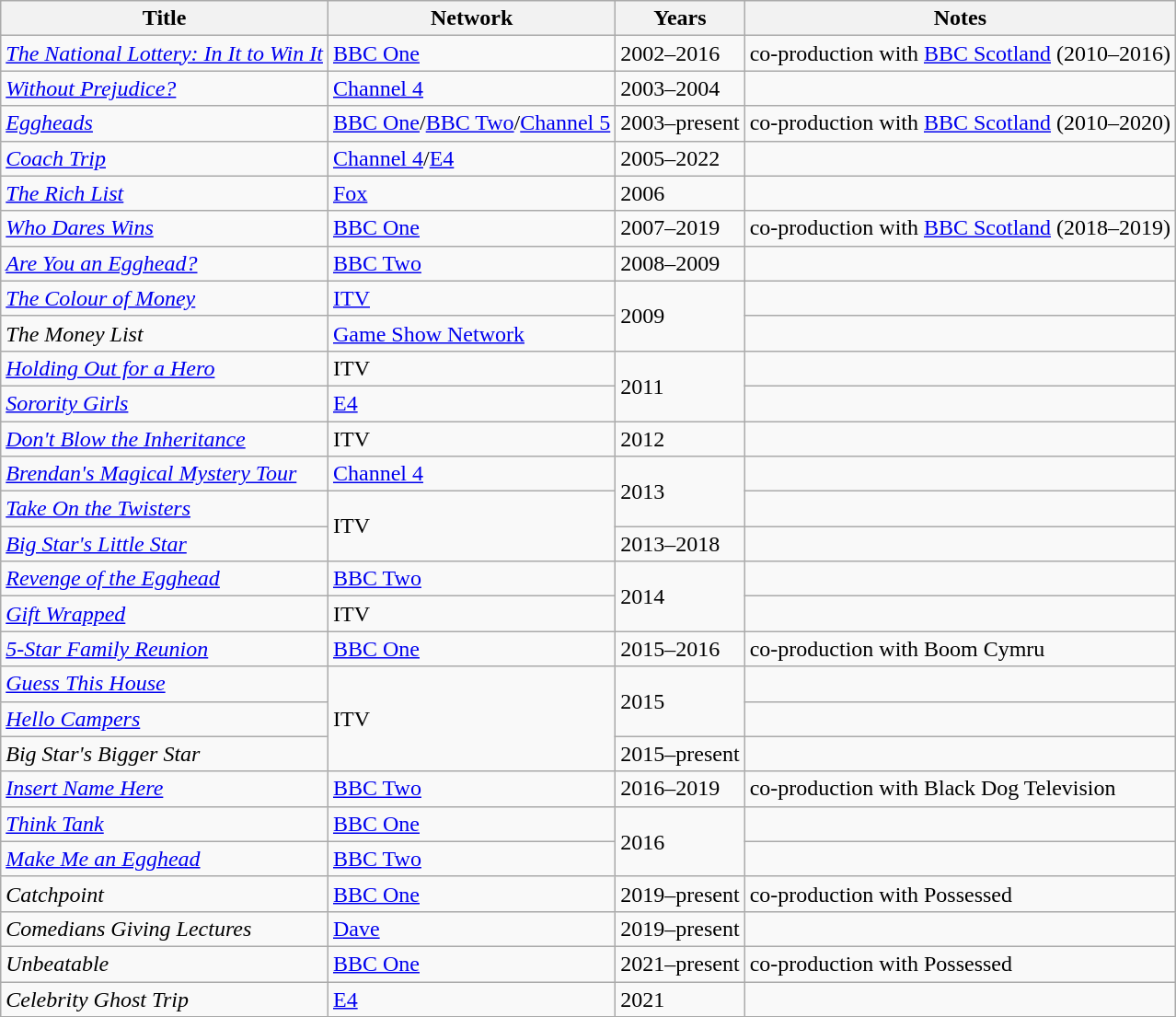<table class="wikitable sortable sticky-header">
<tr>
<th>Title</th>
<th>Network</th>
<th>Years</th>
<th>Notes</th>
</tr>
<tr>
<td><em><a href='#'>The National Lottery: In It to Win It</a></em></td>
<td><a href='#'>BBC One</a></td>
<td>2002–2016</td>
<td>co-production with <a href='#'>BBC Scotland</a> (2010–2016)</td>
</tr>
<tr>
<td><em><a href='#'>Without Prejudice?</a></em></td>
<td><a href='#'>Channel 4</a></td>
<td>2003–2004</td>
<td></td>
</tr>
<tr>
<td><em><a href='#'>Eggheads</a></em></td>
<td><a href='#'>BBC One</a>/<a href='#'>BBC Two</a>/<a href='#'>Channel 5</a></td>
<td>2003–present</td>
<td>co-production with <a href='#'>BBC Scotland</a> (2010–2020)</td>
</tr>
<tr>
<td><em><a href='#'>Coach Trip</a></em></td>
<td><a href='#'>Channel 4</a>/<a href='#'>E4</a></td>
<td>2005–2022</td>
<td></td>
</tr>
<tr>
<td><em><a href='#'>The Rich List</a></em></td>
<td><a href='#'>Fox</a></td>
<td>2006</td>
<td></td>
</tr>
<tr>
<td><em><a href='#'>Who Dares Wins</a></em></td>
<td><a href='#'>BBC One</a></td>
<td>2007–2019</td>
<td>co-production with <a href='#'>BBC Scotland</a> (2018–2019)</td>
</tr>
<tr>
<td><em><a href='#'>Are You an Egghead?</a></em></td>
<td><a href='#'>BBC Two</a></td>
<td>2008–2009</td>
<td></td>
</tr>
<tr>
<td><em><a href='#'>The Colour of Money</a></em></td>
<td><a href='#'>ITV</a></td>
<td rowspan="2">2009</td>
<td></td>
</tr>
<tr>
<td><em>The Money List</em></td>
<td><a href='#'>Game Show Network</a></td>
<td></td>
</tr>
<tr>
<td><em><a href='#'>Holding Out for a Hero</a></em></td>
<td>ITV</td>
<td rowspan="2">2011</td>
<td></td>
</tr>
<tr>
<td><em><a href='#'>Sorority Girls</a></em></td>
<td><a href='#'>E4</a></td>
<td></td>
</tr>
<tr>
<td><em><a href='#'>Don't Blow the Inheritance</a></em></td>
<td>ITV</td>
<td>2012</td>
<td></td>
</tr>
<tr>
<td><em><a href='#'>Brendan's Magical Mystery Tour</a></em></td>
<td><a href='#'>Channel 4</a></td>
<td rowspan="2">2013</td>
<td></td>
</tr>
<tr>
<td><em><a href='#'>Take On the Twisters</a></em></td>
<td rowspan="2">ITV</td>
<td></td>
</tr>
<tr>
<td><em><a href='#'>Big Star's Little Star</a></em></td>
<td>2013–2018</td>
<td></td>
</tr>
<tr>
<td><em><a href='#'>Revenge of the Egghead</a></em></td>
<td><a href='#'>BBC Two</a></td>
<td rowspan="2">2014</td>
<td></td>
</tr>
<tr>
<td><em><a href='#'>Gift Wrapped</a></em></td>
<td>ITV</td>
<td></td>
</tr>
<tr>
<td><em><a href='#'>5-Star Family Reunion</a></em></td>
<td><a href='#'>BBC One</a></td>
<td>2015–2016</td>
<td>co-production with Boom Cymru</td>
</tr>
<tr>
<td><em><a href='#'>Guess This House</a></em></td>
<td rowspan="3">ITV</td>
<td rowspan="2">2015</td>
<td></td>
</tr>
<tr>
<td><em><a href='#'>Hello Campers</a></em></td>
<td></td>
</tr>
<tr>
<td><em>Big Star's Bigger Star</em></td>
<td>2015–present</td>
<td></td>
</tr>
<tr>
<td><em><a href='#'>Insert Name Here</a></em></td>
<td><a href='#'>BBC Two</a></td>
<td>2016–2019</td>
<td>co-production with Black Dog Television</td>
</tr>
<tr>
<td><em><a href='#'>Think Tank</a></em></td>
<td><a href='#'>BBC One</a></td>
<td rowspan="2">2016</td>
<td></td>
</tr>
<tr>
<td><em><a href='#'>Make Me an Egghead</a></em></td>
<td><a href='#'>BBC Two</a></td>
<td></td>
</tr>
<tr>
<td><em>Catchpoint</em></td>
<td><a href='#'>BBC One</a></td>
<td>2019–present</td>
<td>co-production with Possessed</td>
</tr>
<tr>
<td><em>Comedians Giving Lectures</em></td>
<td><a href='#'>Dave</a></td>
<td>2019–present</td>
<td></td>
</tr>
<tr>
<td><em>Unbeatable</em></td>
<td><a href='#'>BBC One</a></td>
<td>2021–present</td>
<td>co-production with Possessed</td>
</tr>
<tr>
<td><em>Celebrity Ghost Trip</em></td>
<td><a href='#'>E4</a></td>
<td>2021</td>
<td></td>
</tr>
</table>
